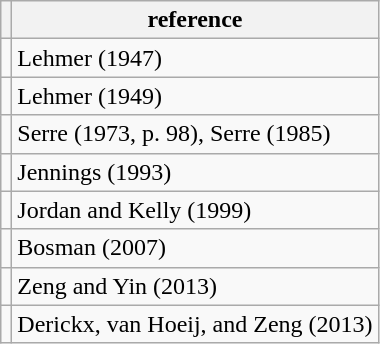<table class="wikitable">
<tr>
<th></th>
<th>reference</th>
</tr>
<tr>
<td align="right"></td>
<td>Lehmer (1947)</td>
</tr>
<tr>
<td align="right"></td>
<td>Lehmer (1949)</td>
</tr>
<tr>
<td align="right"></td>
<td>Serre (1973, p. 98), Serre (1985)</td>
</tr>
<tr>
<td align="right"></td>
<td>Jennings (1993)</td>
</tr>
<tr>
<td align="right"></td>
<td>Jordan and Kelly (1999)</td>
</tr>
<tr>
<td align="right"></td>
<td>Bosman (2007)</td>
</tr>
<tr>
<td align="right"></td>
<td>Zeng and Yin (2013)</td>
</tr>
<tr>
<td align="right"></td>
<td>Derickx, van Hoeij, and Zeng (2013)</td>
</tr>
</table>
